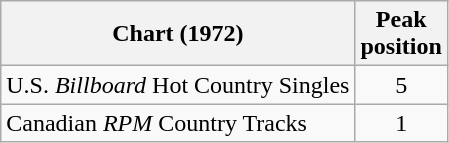<table class="wikitable">
<tr>
<th align="left">Chart (1972)</th>
<th style="text-align:center;">Peak<br>position</th>
</tr>
<tr>
<td align="left">U.S. <em>Billboard</em> Hot Country Singles</td>
<td style="text-align:center;">5</td>
</tr>
<tr>
<td align="left">Canadian <em>RPM</em> Country Tracks</td>
<td style="text-align:center;">1</td>
</tr>
</table>
